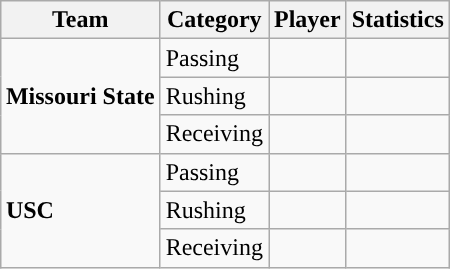<table class="wikitable" style="float: right;">
<tr>
<th>Team</th>
<th>Category</th>
<th>Player</th>
<th>Statistics</th>
</tr>
<tr>
<td rowspan=3><strong>Missouri State</strong></td>
<td>Passing</td>
<td></td>
<td></td>
</tr>
<tr>
<td>Rushing</td>
<td></td>
<td></td>
</tr>
<tr>
<td>Receiving</td>
<td></td>
<td></td>
</tr>
<tr>
<td rowspan=3><strong>USC</strong></td>
<td>Passing</td>
<td></td>
<td></td>
</tr>
<tr>
<td>Rushing</td>
<td></td>
<td></td>
</tr>
<tr>
<td>Receiving</td>
<td></td>
<td></td>
</tr>
</table>
